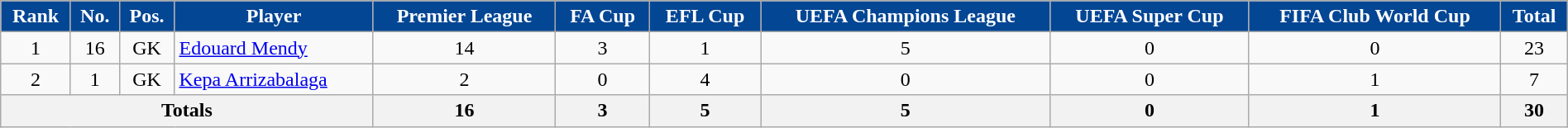<table class="wikitable sortable" style="text-align:center;width:100%;">
<tr>
<th style=background-color:#034694;color:#FFFFFF>Rank</th>
<th style=background-color:#034694;color:#FFFFFF>No.</th>
<th style=background-color:#034694;color:#FFFFFF>Pos.</th>
<th style=background-color:#034694;color:#FFFFFF>Player</th>
<th style=background-color:#034694;color:#FFFFFF>Premier League</th>
<th style=background-color:#034694;color:#FFFFFF>FA Cup</th>
<th style=background-color:#034694;color:#FFFFFF>EFL Cup</th>
<th style=background-color:#034694;color:#FFFFFF>UEFA Champions League</th>
<th style=background-color:#034694;color:#FFFFFF>UEFA Super Cup</th>
<th style=background-color:#034694;color:#FFFFFF>FIFA Club World Cup</th>
<th style=background-color:#034694;color:#FFFFFF>Total</th>
</tr>
<tr>
<td rowspan=1>1</td>
<td>16</td>
<td>GK</td>
<td align=left> <a href='#'>Edouard Mendy</a></td>
<td>14</td>
<td>3</td>
<td>1</td>
<td>5</td>
<td>0</td>
<td>0</td>
<td>23</td>
</tr>
<tr>
<td rowspan=1>2</td>
<td>1</td>
<td>GK</td>
<td align=left> <a href='#'>Kepa Arrizabalaga</a></td>
<td>2</td>
<td>0</td>
<td>4</td>
<td>0</td>
<td>0</td>
<td>1</td>
<td>7</td>
</tr>
<tr>
<th colspan=4><strong>Totals</strong></th>
<th><strong>16</strong></th>
<th><strong>3</strong></th>
<th><strong>5</strong></th>
<th><strong>5</strong></th>
<th><strong>0</strong></th>
<th><strong>1</strong></th>
<th>30</th>
</tr>
</table>
